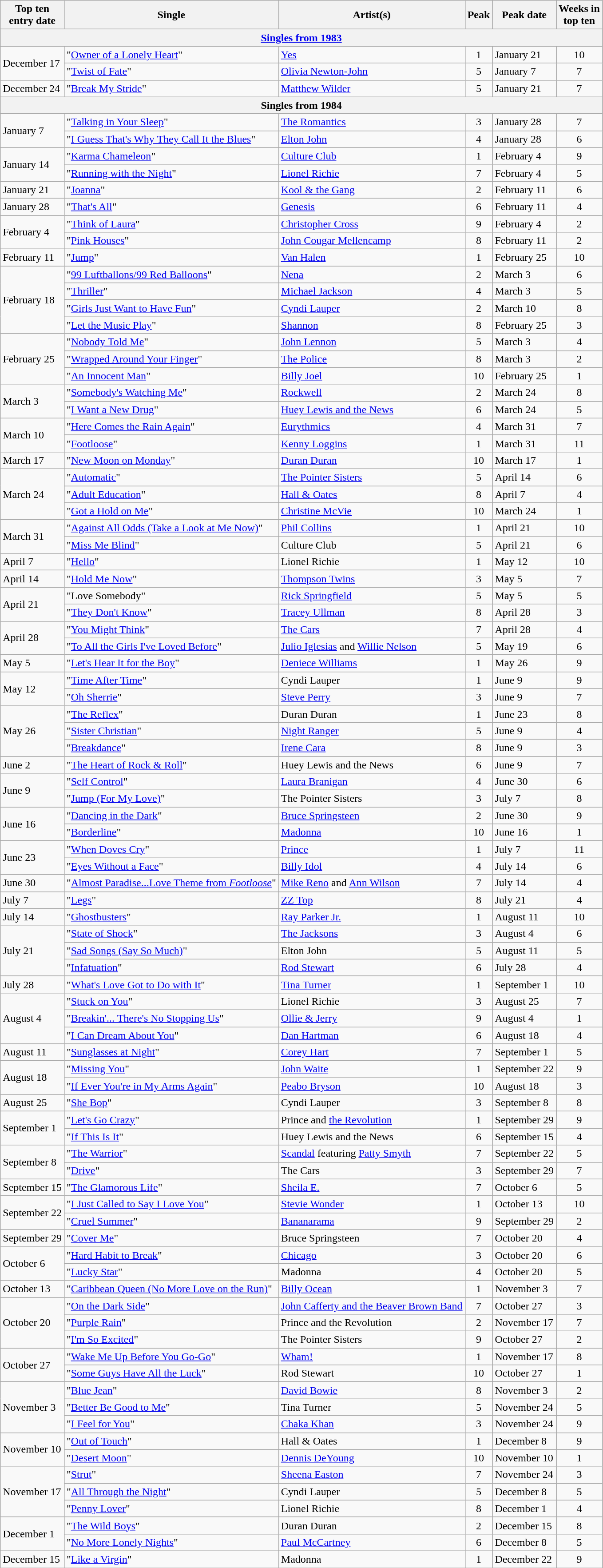<table class="wikitable sortable">
<tr>
<th>Top ten<br>entry date</th>
<th>Single</th>
<th>Artist(s)</th>
<th data-sort-type="number">Peak</th>
<th>Peak date</th>
<th data-sort-type="number">Weeks in<br>top ten</th>
</tr>
<tr>
<th colspan=6><a href='#'>Singles from 1983</a></th>
</tr>
<tr>
<td rowspan="2">December 17</td>
<td>"<a href='#'>Owner of a Lonely Heart</a>"</td>
<td><a href='#'>Yes</a></td>
<td align=center>1</td>
<td>January 21</td>
<td align=center>10</td>
</tr>
<tr>
<td>"<a href='#'>Twist of Fate</a>"</td>
<td><a href='#'>Olivia Newton-John</a></td>
<td align=center>5</td>
<td>January 7</td>
<td align=center>7</td>
</tr>
<tr>
<td>December 24</td>
<td>"<a href='#'>Break My Stride</a>"</td>
<td><a href='#'>Matthew Wilder</a></td>
<td align=center>5</td>
<td>January 21</td>
<td align=center>7</td>
</tr>
<tr>
<th colspan=6>Singles from 1984</th>
</tr>
<tr>
<td rowspan="2">January 7</td>
<td>"<a href='#'>Talking in Your Sleep</a>"</td>
<td><a href='#'>The Romantics</a></td>
<td align=center>3</td>
<td>January 28</td>
<td align=center>7</td>
</tr>
<tr>
<td>"<a href='#'>I Guess That's Why They Call It the Blues</a>"</td>
<td><a href='#'>Elton John</a></td>
<td align=center>4</td>
<td>January 28</td>
<td align=center>6</td>
</tr>
<tr>
<td rowspan="2">January 14</td>
<td>"<a href='#'>Karma Chameleon</a>"</td>
<td><a href='#'>Culture Club</a></td>
<td align=center>1</td>
<td>February 4</td>
<td align=center>9</td>
</tr>
<tr>
<td>"<a href='#'>Running with the Night</a>"</td>
<td><a href='#'>Lionel Richie</a></td>
<td align=center>7</td>
<td>February 4</td>
<td align=center>5</td>
</tr>
<tr>
<td>January 21</td>
<td>"<a href='#'>Joanna</a>"</td>
<td><a href='#'>Kool & the Gang</a></td>
<td align=center>2</td>
<td>February 11</td>
<td align=center>6</td>
</tr>
<tr>
<td>January 28</td>
<td>"<a href='#'>That's All</a>"</td>
<td><a href='#'>Genesis</a></td>
<td align=center>6</td>
<td>February 11</td>
<td align=center>4</td>
</tr>
<tr>
<td rowspan="2">February 4</td>
<td>"<a href='#'>Think of Laura</a>"</td>
<td><a href='#'>Christopher Cross</a></td>
<td align=center>9</td>
<td>February 4</td>
<td align=center>2</td>
</tr>
<tr>
<td>"<a href='#'>Pink Houses</a>"</td>
<td><a href='#'>John Cougar Mellencamp</a></td>
<td align=center>8</td>
<td>February 11</td>
<td align=center>2</td>
</tr>
<tr>
<td>February 11</td>
<td>"<a href='#'>Jump</a>"</td>
<td><a href='#'>Van Halen</a></td>
<td align=center>1</td>
<td>February 25</td>
<td align=center>10</td>
</tr>
<tr>
<td rowspan="4">February 18</td>
<td>"<a href='#'>99 Luftballons/99 Red Balloons</a>"</td>
<td><a href='#'>Nena</a></td>
<td align=center>2</td>
<td>March 3</td>
<td align=center>6</td>
</tr>
<tr>
<td>"<a href='#'>Thriller</a>"</td>
<td><a href='#'>Michael Jackson</a></td>
<td align=center>4</td>
<td>March 3</td>
<td align=center>5</td>
</tr>
<tr>
<td>"<a href='#'>Girls Just Want to Have Fun</a>"</td>
<td><a href='#'>Cyndi Lauper</a></td>
<td align=center>2</td>
<td>March 10</td>
<td align=center>8</td>
</tr>
<tr>
<td>"<a href='#'>Let the Music Play</a>"</td>
<td><a href='#'>Shannon</a></td>
<td align=center>8</td>
<td>February 25</td>
<td align=center>3</td>
</tr>
<tr>
<td rowspan="3">February 25</td>
<td>"<a href='#'>Nobody Told Me</a>"</td>
<td><a href='#'>John Lennon</a></td>
<td align=center>5</td>
<td>March 3</td>
<td align=center>4</td>
</tr>
<tr>
<td>"<a href='#'>Wrapped Around Your Finger</a>"</td>
<td><a href='#'>The Police</a></td>
<td align=center>8</td>
<td>March 3</td>
<td align=center>2</td>
</tr>
<tr>
<td>"<a href='#'>An Innocent Man</a>"</td>
<td><a href='#'>Billy Joel</a></td>
<td align=center>10</td>
<td>February 25</td>
<td align=center>1</td>
</tr>
<tr>
<td rowspan="2">March 3</td>
<td>"<a href='#'>Somebody's Watching Me</a>"</td>
<td><a href='#'>Rockwell</a></td>
<td align=center>2</td>
<td>March 24</td>
<td align=center>8</td>
</tr>
<tr>
<td>"<a href='#'>I Want a New Drug</a>"</td>
<td><a href='#'>Huey Lewis and the News</a></td>
<td align=center>6</td>
<td>March 24</td>
<td align=center>5</td>
</tr>
<tr>
<td rowspan="2">March 10</td>
<td>"<a href='#'>Here Comes the Rain Again</a>"</td>
<td><a href='#'>Eurythmics</a></td>
<td align=center>4</td>
<td>March 31</td>
<td align=center>7</td>
</tr>
<tr>
<td>"<a href='#'>Footloose</a>"</td>
<td><a href='#'>Kenny Loggins</a></td>
<td align=center>1</td>
<td>March 31</td>
<td align=center>11</td>
</tr>
<tr>
<td>March 17</td>
<td>"<a href='#'>New Moon on Monday</a>"</td>
<td><a href='#'>Duran Duran</a></td>
<td align=center>10</td>
<td>March 17</td>
<td align=center>1</td>
</tr>
<tr>
<td rowspan="3">March 24</td>
<td>"<a href='#'>Automatic</a>"</td>
<td><a href='#'>The Pointer Sisters</a></td>
<td align=center>5</td>
<td>April 14</td>
<td align=center>6</td>
</tr>
<tr>
<td>"<a href='#'>Adult Education</a>"</td>
<td><a href='#'>Hall & Oates</a></td>
<td align=center>8</td>
<td>April 7</td>
<td align=center>4</td>
</tr>
<tr>
<td>"<a href='#'>Got a Hold on Me</a>"</td>
<td><a href='#'>Christine McVie</a></td>
<td align=center>10</td>
<td>March 24</td>
<td align=center>1</td>
</tr>
<tr>
<td rowspan="2">March 31</td>
<td>"<a href='#'>Against All Odds (Take a Look at Me Now)</a>"</td>
<td><a href='#'>Phil Collins</a></td>
<td align=center>1</td>
<td>April 21</td>
<td align=center>10</td>
</tr>
<tr>
<td>"<a href='#'>Miss Me Blind</a>"</td>
<td>Culture Club</td>
<td align=center>5</td>
<td>April 21</td>
<td align=center>6</td>
</tr>
<tr>
<td>April 7</td>
<td>"<a href='#'>Hello</a>"</td>
<td>Lionel Richie</td>
<td align=center>1</td>
<td>May 12</td>
<td align=center>10</td>
</tr>
<tr>
<td>April 14</td>
<td>"<a href='#'>Hold Me Now</a>"</td>
<td><a href='#'>Thompson Twins</a></td>
<td align=center>3</td>
<td>May 5</td>
<td align=center>7</td>
</tr>
<tr>
<td rowspan="2">April 21</td>
<td>"Love Somebody"</td>
<td><a href='#'>Rick Springfield</a></td>
<td align=center>5</td>
<td>May 5</td>
<td align=center>5</td>
</tr>
<tr>
<td>"<a href='#'>They Don't Know</a>"</td>
<td><a href='#'>Tracey Ullman</a></td>
<td align=center>8</td>
<td>April 28</td>
<td align=center>3</td>
</tr>
<tr>
<td rowspan="2">April 28</td>
<td>"<a href='#'>You Might Think</a>"</td>
<td><a href='#'>The Cars</a></td>
<td align=center>7</td>
<td>April 28</td>
<td align=center>4</td>
</tr>
<tr>
<td>"<a href='#'>To All the Girls I've Loved Before</a>"</td>
<td><a href='#'>Julio Iglesias</a> and <a href='#'>Willie Nelson</a></td>
<td align=center>5</td>
<td>May 19</td>
<td align=center>6</td>
</tr>
<tr>
<td>May 5</td>
<td>"<a href='#'>Let's Hear It for the Boy</a>"</td>
<td><a href='#'>Deniece Williams</a></td>
<td align=center>1</td>
<td>May 26</td>
<td align=center>9</td>
</tr>
<tr>
<td rowspan="2">May 12</td>
<td>"<a href='#'>Time After Time</a>"</td>
<td>Cyndi Lauper</td>
<td align=center>1</td>
<td>June 9</td>
<td align=center>9</td>
</tr>
<tr>
<td>"<a href='#'>Oh Sherrie</a>"</td>
<td><a href='#'>Steve Perry</a></td>
<td align=center>3</td>
<td>June 9</td>
<td align=center>7</td>
</tr>
<tr>
<td rowspan="3">May 26</td>
<td>"<a href='#'>The Reflex</a>"</td>
<td>Duran Duran</td>
<td align=center>1</td>
<td>June 23</td>
<td align=center>8</td>
</tr>
<tr>
<td>"<a href='#'>Sister Christian</a>"</td>
<td><a href='#'>Night Ranger</a></td>
<td align=center>5</td>
<td>June 9</td>
<td align=center>4</td>
</tr>
<tr>
<td>"<a href='#'>Breakdance</a>"</td>
<td><a href='#'>Irene Cara</a></td>
<td align=center>8</td>
<td>June 9</td>
<td align=center>3</td>
</tr>
<tr>
<td>June 2</td>
<td>"<a href='#'>The Heart of Rock & Roll</a>"</td>
<td>Huey Lewis and the News</td>
<td align=center>6</td>
<td>June 9</td>
<td align=center>7</td>
</tr>
<tr>
<td rowspan="2">June 9</td>
<td>"<a href='#'>Self Control</a>"</td>
<td><a href='#'>Laura Branigan</a></td>
<td align=center>4</td>
<td>June 30</td>
<td align=center>6</td>
</tr>
<tr>
<td>"<a href='#'>Jump (For My Love)</a>"</td>
<td>The Pointer Sisters</td>
<td align=center>3</td>
<td>July 7</td>
<td align=center>8</td>
</tr>
<tr>
<td rowspan="2">June 16</td>
<td>"<a href='#'>Dancing in the Dark</a>"</td>
<td><a href='#'>Bruce Springsteen</a></td>
<td align=center>2</td>
<td>June 30</td>
<td align=center>9</td>
</tr>
<tr>
<td>"<a href='#'>Borderline</a>"</td>
<td><a href='#'>Madonna</a></td>
<td align=center>10</td>
<td>June 16</td>
<td align=center>1</td>
</tr>
<tr>
<td rowspan="2">June 23</td>
<td>"<a href='#'>When Doves Cry</a>"</td>
<td><a href='#'>Prince</a></td>
<td align=center>1</td>
<td>July 7</td>
<td align=center>11</td>
</tr>
<tr>
<td>"<a href='#'>Eyes Without a Face</a>"</td>
<td><a href='#'>Billy Idol</a></td>
<td align=center>4</td>
<td>July 14</td>
<td align=center>6</td>
</tr>
<tr>
<td>June 30</td>
<td>"<a href='#'>Almost Paradise...Love Theme from <em>Footloose</em></a>"</td>
<td><a href='#'>Mike Reno</a> and <a href='#'>Ann Wilson</a></td>
<td align=center>7</td>
<td>July 14</td>
<td align=center>4</td>
</tr>
<tr>
<td>July 7</td>
<td>"<a href='#'>Legs</a>"</td>
<td><a href='#'>ZZ Top</a></td>
<td align=center>8</td>
<td>July 21</td>
<td align=center>4</td>
</tr>
<tr>
<td>July 14</td>
<td>"<a href='#'>Ghostbusters</a>"</td>
<td><a href='#'>Ray Parker Jr.</a></td>
<td align=center>1</td>
<td>August 11</td>
<td align=center>10</td>
</tr>
<tr>
<td rowspan="3">July 21</td>
<td>"<a href='#'>State of Shock</a>"</td>
<td><a href='#'>The Jacksons</a></td>
<td align=center>3</td>
<td>August 4</td>
<td align=center>6</td>
</tr>
<tr>
<td>"<a href='#'>Sad Songs (Say So Much)</a>"</td>
<td>Elton John</td>
<td align=center>5</td>
<td>August 11</td>
<td align=center>5</td>
</tr>
<tr>
<td>"<a href='#'>Infatuation</a>"</td>
<td><a href='#'>Rod Stewart</a></td>
<td align=center>6</td>
<td>July 28</td>
<td align=center>4</td>
</tr>
<tr>
<td>July 28</td>
<td>"<a href='#'>What's Love Got to Do with It</a>"</td>
<td><a href='#'>Tina Turner</a></td>
<td align=center>1</td>
<td>September 1</td>
<td align=center>10</td>
</tr>
<tr>
<td rowspan="3">August 4</td>
<td>"<a href='#'>Stuck on You</a>"</td>
<td>Lionel Richie</td>
<td align=center>3</td>
<td>August 25</td>
<td align=center>7</td>
</tr>
<tr>
<td>"<a href='#'>Breakin'... There's No Stopping Us</a>"</td>
<td><a href='#'>Ollie & Jerry</a></td>
<td align=center>9</td>
<td>August 4</td>
<td align=center>1</td>
</tr>
<tr>
<td>"<a href='#'>I Can Dream About You</a>"</td>
<td><a href='#'>Dan Hartman</a></td>
<td align=center>6</td>
<td>August 18</td>
<td align=center>4</td>
</tr>
<tr>
<td>August 11</td>
<td>"<a href='#'>Sunglasses at Night</a>"</td>
<td><a href='#'>Corey Hart</a></td>
<td align=center>7</td>
<td>September 1</td>
<td align=center>5</td>
</tr>
<tr>
<td rowspan="2">August 18</td>
<td>"<a href='#'>Missing You</a>"</td>
<td><a href='#'>John Waite</a></td>
<td align=center>1</td>
<td>September 22</td>
<td align=center>9</td>
</tr>
<tr>
<td>"<a href='#'>If Ever You're in My Arms Again</a>"</td>
<td><a href='#'>Peabo Bryson</a></td>
<td align=center>10</td>
<td>August 18</td>
<td align=center>3</td>
</tr>
<tr>
<td>August 25</td>
<td>"<a href='#'>She Bop</a>"</td>
<td>Cyndi Lauper</td>
<td align=center>3</td>
<td>September 8</td>
<td align=center>8</td>
</tr>
<tr>
<td rowspan="2">September 1</td>
<td>"<a href='#'>Let's Go Crazy</a>"</td>
<td>Prince and <a href='#'>the Revolution</a></td>
<td align=center>1</td>
<td>September 29</td>
<td align=center>9</td>
</tr>
<tr>
<td>"<a href='#'>If This Is It</a>"</td>
<td>Huey Lewis and the News</td>
<td align=center>6</td>
<td>September 15</td>
<td align=center>4</td>
</tr>
<tr>
<td rowspan="2">September 8</td>
<td>"<a href='#'>The Warrior</a>"</td>
<td><a href='#'>Scandal</a> featuring <a href='#'>Patty Smyth</a></td>
<td align=center>7</td>
<td>September 22</td>
<td align=center>5</td>
</tr>
<tr>
<td>"<a href='#'>Drive</a>"</td>
<td>The Cars</td>
<td align=center>3</td>
<td>September 29</td>
<td align=center>7</td>
</tr>
<tr>
<td>September 15</td>
<td>"<a href='#'>The Glamorous Life</a>"</td>
<td><a href='#'>Sheila E.</a></td>
<td align=center>7</td>
<td>October 6</td>
<td align=center>5</td>
</tr>
<tr>
<td rowspan="2">September 22</td>
<td>"<a href='#'>I Just Called to Say I Love You</a>"</td>
<td><a href='#'>Stevie Wonder</a></td>
<td align=center>1</td>
<td>October 13</td>
<td align=center>10</td>
</tr>
<tr>
<td>"<a href='#'>Cruel Summer</a>"</td>
<td><a href='#'>Bananarama</a></td>
<td align=center>9</td>
<td>September 29</td>
<td align=center>2</td>
</tr>
<tr>
<td>September 29</td>
<td>"<a href='#'>Cover Me</a>"</td>
<td>Bruce Springsteen</td>
<td align=center>7</td>
<td>October 20</td>
<td align=center>4</td>
</tr>
<tr>
<td rowspan="2">October 6</td>
<td>"<a href='#'>Hard Habit to Break</a>"</td>
<td><a href='#'>Chicago</a></td>
<td align=center>3</td>
<td>October 20</td>
<td align=center>6</td>
</tr>
<tr>
<td>"<a href='#'>Lucky Star</a>"</td>
<td>Madonna</td>
<td align=center>4</td>
<td>October 20</td>
<td align=center>5</td>
</tr>
<tr>
<td>October 13</td>
<td>"<a href='#'>Caribbean Queen (No More Love on the Run)</a>"</td>
<td><a href='#'>Billy Ocean</a></td>
<td align=center>1</td>
<td>November 3</td>
<td align=center>7</td>
</tr>
<tr>
<td rowspan="3">October 20</td>
<td>"<a href='#'>On the Dark Side</a>"</td>
<td><a href='#'>John Cafferty and the Beaver Brown Band</a></td>
<td align=center>7</td>
<td>October 27</td>
<td align=center>3</td>
</tr>
<tr>
<td>"<a href='#'>Purple Rain</a>"</td>
<td>Prince and the Revolution</td>
<td align=center>2</td>
<td>November 17</td>
<td align=center>7</td>
</tr>
<tr>
<td>"<a href='#'>I'm So Excited</a>"</td>
<td>The Pointer Sisters</td>
<td align=center>9</td>
<td>October 27</td>
<td align=center>2</td>
</tr>
<tr>
<td rowspan="2">October 27</td>
<td>"<a href='#'>Wake Me Up Before You Go-Go</a>"</td>
<td><a href='#'>Wham!</a></td>
<td align=center>1</td>
<td>November 17</td>
<td align=center>8</td>
</tr>
<tr>
<td>"<a href='#'>Some Guys Have All the Luck</a>"</td>
<td>Rod Stewart</td>
<td align=center>10</td>
<td>October 27</td>
<td align=center>1</td>
</tr>
<tr>
<td rowspan="3">November 3</td>
<td>"<a href='#'>Blue Jean</a>"</td>
<td><a href='#'>David Bowie</a></td>
<td align=center>8</td>
<td>November 3</td>
<td align=center>2</td>
</tr>
<tr>
<td>"<a href='#'>Better Be Good to Me</a>"</td>
<td>Tina Turner</td>
<td align=center>5</td>
<td>November 24</td>
<td align=center>5</td>
</tr>
<tr>
<td>"<a href='#'>I Feel for You</a>"</td>
<td><a href='#'>Chaka Khan</a></td>
<td align=center>3</td>
<td>November 24</td>
<td align=center>9</td>
</tr>
<tr>
<td rowspan="2">November 10</td>
<td>"<a href='#'>Out of Touch</a>"</td>
<td>Hall & Oates</td>
<td align=center>1</td>
<td>December 8</td>
<td align=center>9</td>
</tr>
<tr>
<td>"<a href='#'>Desert Moon</a>"</td>
<td><a href='#'>Dennis DeYoung</a></td>
<td align=center>10</td>
<td>November 10</td>
<td align=center>1</td>
</tr>
<tr>
<td rowspan="3">November 17</td>
<td>"<a href='#'>Strut</a>"</td>
<td><a href='#'>Sheena Easton</a></td>
<td align=center>7</td>
<td>November 24</td>
<td align=center>3</td>
</tr>
<tr>
<td>"<a href='#'>All Through the Night</a>"</td>
<td>Cyndi Lauper</td>
<td align=center>5</td>
<td>December 8</td>
<td align=center>5</td>
</tr>
<tr>
<td>"<a href='#'>Penny Lover</a>"</td>
<td>Lionel Richie</td>
<td align=center>8</td>
<td>December 1</td>
<td align=center>4</td>
</tr>
<tr>
<td rowspan="2">December 1</td>
<td>"<a href='#'>The Wild Boys</a>"</td>
<td>Duran Duran</td>
<td align=center>2</td>
<td>December 15</td>
<td align=center>8</td>
</tr>
<tr>
<td>"<a href='#'>No More Lonely Nights</a>"</td>
<td><a href='#'>Paul McCartney</a></td>
<td align=center>6</td>
<td>December 8</td>
<td align=center>5</td>
</tr>
<tr>
<td>December 15</td>
<td>"<a href='#'>Like a Virgin</a>"</td>
<td>Madonna</td>
<td align=center>1</td>
<td>December 22</td>
<td align=center>9</td>
</tr>
<tr>
</tr>
</table>
